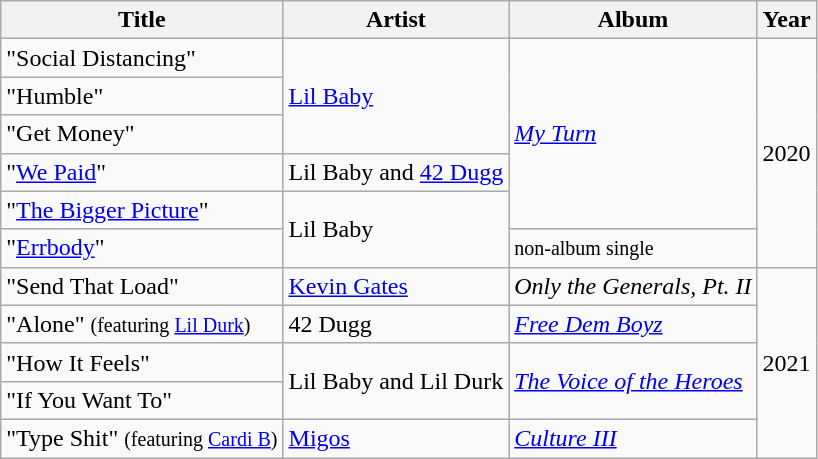<table class="wikitable">
<tr>
<th>Title</th>
<th>Artist</th>
<th>Album</th>
<th>Year</th>
</tr>
<tr>
<td>"Social Distancing"</td>
<td rowspan="3"><a href='#'>Lil Baby</a></td>
<td rowspan="5"><a href='#'><em>My Turn</em></a></td>
<td rowspan="6">2020</td>
</tr>
<tr>
<td>"Humble"</td>
</tr>
<tr>
<td>"Get Money"</td>
</tr>
<tr>
<td>"<a href='#'>We Paid</a>"</td>
<td>Lil Baby and <a href='#'>42 Dugg</a></td>
</tr>
<tr>
<td>"<a href='#'>The Bigger Picture</a>"</td>
<td rowspan="2">Lil Baby</td>
</tr>
<tr>
<td>"<a href='#'>Errbody</a>"</td>
<td><small>non-album single</small></td>
</tr>
<tr>
<td>"Send That Load"</td>
<td><a href='#'>Kevin Gates</a></td>
<td><em>Only the Generals, Pt. II</em></td>
<td rowspan="5">2021</td>
</tr>
<tr>
<td>"Alone" <small>(featuring <a href='#'>Lil Durk</a>)</small></td>
<td>42 Dugg</td>
<td><em><a href='#'>Free Dem Boyz</a></em></td>
</tr>
<tr>
<td>"How It Feels"</td>
<td rowspan="2">Lil Baby and Lil Durk</td>
<td rowspan="2"><em><a href='#'>The Voice of the Heroes</a></em></td>
</tr>
<tr>
<td>"If You Want To"</td>
</tr>
<tr>
<td>"Type Shit" <small>(featuring <a href='#'>Cardi B</a>)</small></td>
<td><a href='#'>Migos</a></td>
<td><em><a href='#'>Culture III</a></em></td>
</tr>
</table>
